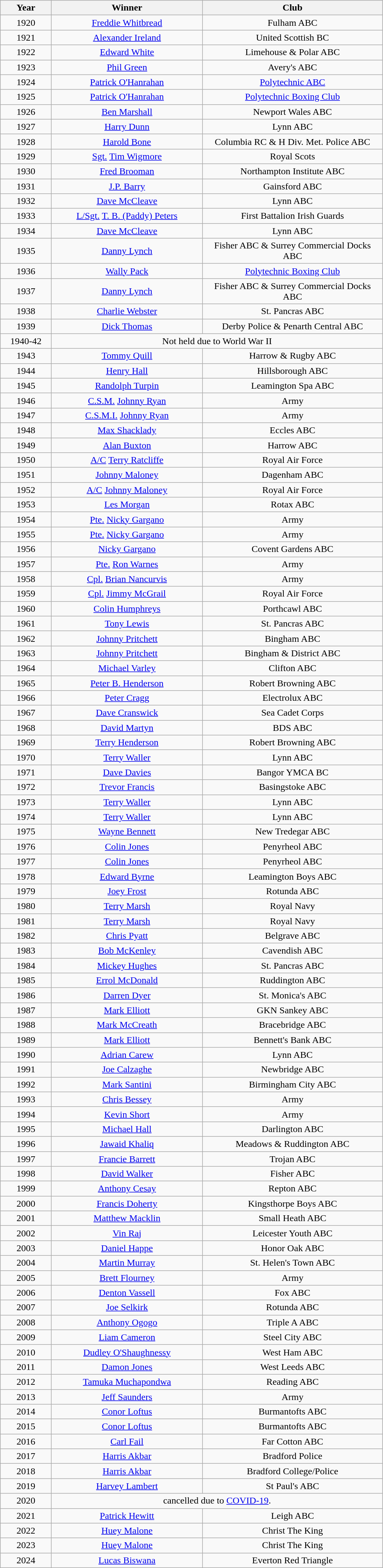<table class="wikitable" style="text-align:center">
<tr>
<th width=80>Year</th>
<th width=250>Winner</th>
<th width=300>Club</th>
</tr>
<tr>
<td>1920</td>
<td><a href='#'>Freddie Whitbread</a></td>
<td>Fulham ABC</td>
</tr>
<tr>
<td>1921</td>
<td><a href='#'>Alexander Ireland</a></td>
<td>United Scottish BC</td>
</tr>
<tr>
<td>1922</td>
<td><a href='#'>Edward White</a></td>
<td>Limehouse & Polar ABC</td>
</tr>
<tr>
<td>1923</td>
<td><a href='#'>Phil Green</a></td>
<td>Avery's ABC</td>
</tr>
<tr>
<td>1924</td>
<td><a href='#'>Patrick O'Hanrahan</a></td>
<td><a href='#'>Polytechnic ABC</a></td>
</tr>
<tr>
<td>1925</td>
<td><a href='#'>Patrick O'Hanrahan</a></td>
<td><a href='#'>Polytechnic Boxing Club</a></td>
</tr>
<tr>
<td>1926</td>
<td><a href='#'>Ben Marshall</a></td>
<td>Newport Wales ABC</td>
</tr>
<tr>
<td>1927</td>
<td><a href='#'>Harry Dunn</a></td>
<td>Lynn ABC</td>
</tr>
<tr>
<td>1928</td>
<td><a href='#'>Harold Bone</a></td>
<td>Columbia RC & H Div. Met. Police ABC</td>
</tr>
<tr>
<td>1929</td>
<td><a href='#'>Sgt.</a> <a href='#'>Tim Wigmore</a></td>
<td>Royal Scots</td>
</tr>
<tr>
<td>1930</td>
<td><a href='#'>Fred Brooman</a></td>
<td>Northampton Institute ABC</td>
</tr>
<tr>
<td>1931</td>
<td><a href='#'>J.P. Barry</a></td>
<td>Gainsford ABC</td>
</tr>
<tr>
<td>1932</td>
<td><a href='#'>Dave McCleave</a></td>
<td>Lynn ABC</td>
</tr>
<tr>
<td>1933</td>
<td><a href='#'>L/Sgt.</a> <a href='#'>T. B. (Paddy) Peters</a></td>
<td>First Battalion Irish Guards</td>
</tr>
<tr>
<td>1934</td>
<td><a href='#'>Dave McCleave</a></td>
<td>Lynn ABC</td>
</tr>
<tr>
<td>1935</td>
<td><a href='#'>Danny Lynch</a></td>
<td>Fisher ABC & Surrey Commercial Docks ABC</td>
</tr>
<tr>
<td>1936</td>
<td><a href='#'>Wally Pack</a></td>
<td><a href='#'>Polytechnic Boxing Club</a></td>
</tr>
<tr>
<td>1937</td>
<td><a href='#'>Danny Lynch</a></td>
<td>Fisher ABC & Surrey Commercial Docks ABC</td>
</tr>
<tr>
<td>1938</td>
<td><a href='#'>Charlie Webster</a></td>
<td>St. Pancras ABC</td>
</tr>
<tr>
<td>1939</td>
<td><a href='#'>Dick Thomas</a></td>
<td>Derby Police & Penarth Central ABC</td>
</tr>
<tr>
<td>1940-42</td>
<td colspan=2>Not held due to World War II</td>
</tr>
<tr>
<td>1943</td>
<td><a href='#'>Tommy Quill</a></td>
<td>Harrow & Rugby ABC</td>
</tr>
<tr>
<td>1944</td>
<td><a href='#'>Henry Hall</a></td>
<td>Hillsborough ABC</td>
</tr>
<tr>
<td>1945</td>
<td><a href='#'>Randolph Turpin</a></td>
<td>Leamington Spa ABC</td>
</tr>
<tr>
<td>1946</td>
<td><a href='#'>C.S.M.</a> <a href='#'>Johnny Ryan</a></td>
<td>Army</td>
</tr>
<tr>
<td>1947</td>
<td><a href='#'>C.S.M.I.</a> <a href='#'>Johnny Ryan</a></td>
<td>Army</td>
</tr>
<tr>
<td>1948</td>
<td><a href='#'>Max Shacklady</a></td>
<td>Eccles ABC</td>
</tr>
<tr>
<td>1949</td>
<td><a href='#'>Alan Buxton</a></td>
<td>Harrow ABC</td>
</tr>
<tr>
<td>1950</td>
<td><a href='#'>A/C</a> <a href='#'>Terry Ratcliffe</a></td>
<td>Royal Air Force</td>
</tr>
<tr>
<td>1951</td>
<td><a href='#'>Johnny Maloney</a></td>
<td>Dagenham ABC</td>
</tr>
<tr>
<td>1952</td>
<td><a href='#'>A/C</a> <a href='#'>Johnny Maloney</a></td>
<td>Royal Air Force</td>
</tr>
<tr>
<td>1953</td>
<td><a href='#'>Les Morgan</a></td>
<td>Rotax ABC</td>
</tr>
<tr>
<td>1954</td>
<td><a href='#'>Pte.</a> <a href='#'>Nicky Gargano</a></td>
<td>Army</td>
</tr>
<tr>
<td>1955</td>
<td><a href='#'>Pte.</a> <a href='#'>Nicky Gargano</a></td>
<td>Army</td>
</tr>
<tr>
<td>1956</td>
<td><a href='#'>Nicky Gargano</a></td>
<td>Covent Gardens ABC</td>
</tr>
<tr>
<td>1957</td>
<td><a href='#'>Pte.</a> <a href='#'>Ron Warnes</a></td>
<td>Army</td>
</tr>
<tr>
<td>1958</td>
<td><a href='#'>Cpl.</a> <a href='#'>Brian Nancurvis</a></td>
<td>Army</td>
</tr>
<tr>
<td>1959</td>
<td><a href='#'>Cpl.</a> <a href='#'>Jimmy McGrail</a></td>
<td>Royal Air Force</td>
</tr>
<tr>
<td>1960</td>
<td><a href='#'>Colin Humphreys</a></td>
<td>Porthcawl ABC</td>
</tr>
<tr>
<td>1961</td>
<td><a href='#'>Tony Lewis</a></td>
<td>St. Pancras ABC</td>
</tr>
<tr>
<td>1962</td>
<td><a href='#'>Johnny Pritchett</a></td>
<td>Bingham ABC</td>
</tr>
<tr>
<td>1963</td>
<td><a href='#'>Johnny Pritchett</a></td>
<td>Bingham & District ABC</td>
</tr>
<tr>
<td>1964</td>
<td><a href='#'>Michael Varley</a></td>
<td>Clifton ABC</td>
</tr>
<tr>
<td>1965</td>
<td><a href='#'>Peter B. Henderson</a></td>
<td>Robert Browning ABC</td>
</tr>
<tr>
<td>1966</td>
<td><a href='#'>Peter Cragg</a></td>
<td>Electrolux ABC</td>
</tr>
<tr>
<td>1967</td>
<td><a href='#'>Dave Cranswick</a></td>
<td>Sea Cadet Corps</td>
</tr>
<tr>
<td>1968</td>
<td><a href='#'>David Martyn</a></td>
<td>BDS ABC</td>
</tr>
<tr>
<td>1969</td>
<td><a href='#'>Terry Henderson</a></td>
<td>Robert Browning ABC</td>
</tr>
<tr>
<td>1970</td>
<td><a href='#'>Terry Waller</a></td>
<td>Lynn ABC</td>
</tr>
<tr>
<td>1971</td>
<td><a href='#'>Dave Davies</a></td>
<td>Bangor YMCA BC</td>
</tr>
<tr>
<td>1972</td>
<td><a href='#'>Trevor Francis</a></td>
<td>Basingstoke ABC</td>
</tr>
<tr>
<td>1973</td>
<td><a href='#'>Terry Waller</a></td>
<td>Lynn ABC</td>
</tr>
<tr>
<td>1974</td>
<td><a href='#'>Terry Waller</a></td>
<td>Lynn ABC</td>
</tr>
<tr>
<td>1975</td>
<td><a href='#'>Wayne Bennett</a></td>
<td>New Tredegar ABC</td>
</tr>
<tr>
<td>1976</td>
<td><a href='#'>Colin Jones</a></td>
<td>Penyrheol ABC</td>
</tr>
<tr>
<td>1977</td>
<td><a href='#'>Colin Jones</a></td>
<td>Penyrheol ABC</td>
</tr>
<tr>
<td>1978</td>
<td><a href='#'>Edward Byrne</a></td>
<td>Leamington Boys ABC</td>
</tr>
<tr>
<td>1979</td>
<td><a href='#'>Joey Frost</a></td>
<td>Rotunda ABC</td>
</tr>
<tr>
<td>1980</td>
<td><a href='#'>Terry Marsh</a></td>
<td>Royal Navy</td>
</tr>
<tr>
<td>1981</td>
<td><a href='#'>Terry Marsh</a></td>
<td>Royal Navy</td>
</tr>
<tr>
<td>1982</td>
<td><a href='#'>Chris Pyatt</a></td>
<td>Belgrave ABC</td>
</tr>
<tr>
<td>1983</td>
<td><a href='#'>Bob McKenley</a></td>
<td>Cavendish ABC</td>
</tr>
<tr>
<td>1984</td>
<td><a href='#'>Mickey Hughes</a></td>
<td>St. Pancras ABC</td>
</tr>
<tr>
<td>1985</td>
<td><a href='#'>Errol McDonald</a></td>
<td>Ruddington ABC</td>
</tr>
<tr>
<td>1986</td>
<td><a href='#'>Darren Dyer</a></td>
<td>St. Monica's ABC</td>
</tr>
<tr>
<td>1987</td>
<td><a href='#'>Mark Elliott</a></td>
<td>GKN Sankey ABC</td>
</tr>
<tr>
<td>1988</td>
<td><a href='#'>Mark McCreath</a></td>
<td>Bracebridge ABC</td>
</tr>
<tr>
<td>1989</td>
<td><a href='#'>Mark Elliott</a></td>
<td>Bennett's Bank ABC</td>
</tr>
<tr>
<td>1990</td>
<td><a href='#'>Adrian Carew</a></td>
<td>Lynn ABC</td>
</tr>
<tr>
<td>1991</td>
<td><a href='#'>Joe Calzaghe</a></td>
<td>Newbridge ABC</td>
</tr>
<tr>
<td>1992</td>
<td><a href='#'>Mark Santini</a></td>
<td>Birmingham City ABC</td>
</tr>
<tr>
<td>1993</td>
<td><a href='#'>Chris Bessey</a></td>
<td>Army</td>
</tr>
<tr>
<td>1994</td>
<td><a href='#'>Kevin Short</a></td>
<td>Army</td>
</tr>
<tr>
<td>1995</td>
<td><a href='#'>Michael Hall</a></td>
<td>Darlington ABC</td>
</tr>
<tr>
<td>1996</td>
<td><a href='#'>Jawaid Khaliq</a></td>
<td>Meadows & Ruddington ABC</td>
</tr>
<tr>
<td>1997</td>
<td><a href='#'>Francie Barrett</a></td>
<td>Trojan ABC</td>
</tr>
<tr>
<td>1998</td>
<td><a href='#'>David Walker</a></td>
<td>Fisher ABC</td>
</tr>
<tr>
<td>1999</td>
<td><a href='#'>Anthony Cesay</a></td>
<td>Repton ABC</td>
</tr>
<tr>
<td>2000</td>
<td><a href='#'>Francis Doherty</a></td>
<td>Kingsthorpe Boys ABC</td>
</tr>
<tr>
<td>2001</td>
<td><a href='#'>Matthew Macklin</a></td>
<td>Small Heath ABC</td>
</tr>
<tr>
<td>2002</td>
<td><a href='#'>Vin Raj</a></td>
<td>Leicester Youth ABC</td>
</tr>
<tr>
<td>2003</td>
<td><a href='#'>Daniel Happe</a></td>
<td>Honor Oak ABC</td>
</tr>
<tr>
<td>2004</td>
<td><a href='#'>Martin Murray</a></td>
<td>St. Helen's Town ABC</td>
</tr>
<tr>
<td>2005</td>
<td><a href='#'>Brett Flourney</a></td>
<td>Army</td>
</tr>
<tr>
<td>2006</td>
<td><a href='#'>Denton Vassell</a></td>
<td>Fox ABC</td>
</tr>
<tr>
<td>2007</td>
<td><a href='#'>Joe Selkirk</a></td>
<td>Rotunda ABC</td>
</tr>
<tr>
<td>2008</td>
<td><a href='#'>Anthony Ogogo</a></td>
<td>Triple A ABC</td>
</tr>
<tr>
<td>2009</td>
<td><a href='#'>Liam Cameron</a></td>
<td>Steel City ABC</td>
</tr>
<tr>
<td>2010</td>
<td><a href='#'>Dudley O'Shaughnessy</a></td>
<td>West Ham ABC</td>
</tr>
<tr>
<td>2011</td>
<td><a href='#'>Damon Jones</a></td>
<td>West Leeds ABC</td>
</tr>
<tr>
<td>2012</td>
<td><a href='#'>Tamuka Muchapondwa</a></td>
<td>Reading ABC</td>
</tr>
<tr>
<td>2013</td>
<td><a href='#'>Jeff Saunders</a></td>
<td>Army</td>
</tr>
<tr>
<td>2014</td>
<td><a href='#'>Conor Loftus</a></td>
<td>Burmantofts ABC</td>
</tr>
<tr>
<td>2015</td>
<td><a href='#'>Conor Loftus</a></td>
<td>Burmantofts ABC</td>
</tr>
<tr>
<td>2016</td>
<td><a href='#'>Carl Fail</a></td>
<td>Far Cotton ABC</td>
</tr>
<tr>
<td>2017</td>
<td><a href='#'>Harris Akbar</a></td>
<td>Bradford Police</td>
</tr>
<tr>
<td>2018</td>
<td><a href='#'>Harris Akbar</a></td>
<td>Bradford College/Police</td>
</tr>
<tr>
<td>2019</td>
<td><a href='#'>Harvey Lambert</a></td>
<td>St Paul's ABC</td>
</tr>
<tr>
<td>2020</td>
<td colspan=2>cancelled due to <a href='#'>COVID-19</a>.</td>
</tr>
<tr>
<td>2021</td>
<td><a href='#'>Patrick Hewitt</a></td>
<td>Leigh ABC</td>
</tr>
<tr>
<td>2022</td>
<td><a href='#'>Huey Malone</a></td>
<td>Christ The King</td>
</tr>
<tr>
<td>2023</td>
<td><a href='#'>Huey Malone</a></td>
<td>Christ The King</td>
</tr>
<tr>
<td>2024</td>
<td><a href='#'>Lucas Biswana</a></td>
<td>Everton Red Triangle</td>
</tr>
</table>
